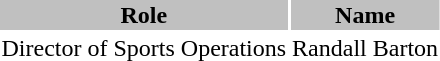<table class="toccolours">
<tr>
<th style="background:silver;">Role</th>
<th style="background:silver;">Name</th>
</tr>
<tr>
<td>Director of Sports Operations</td>
<td> Randall Barton</td>
</tr>
</table>
